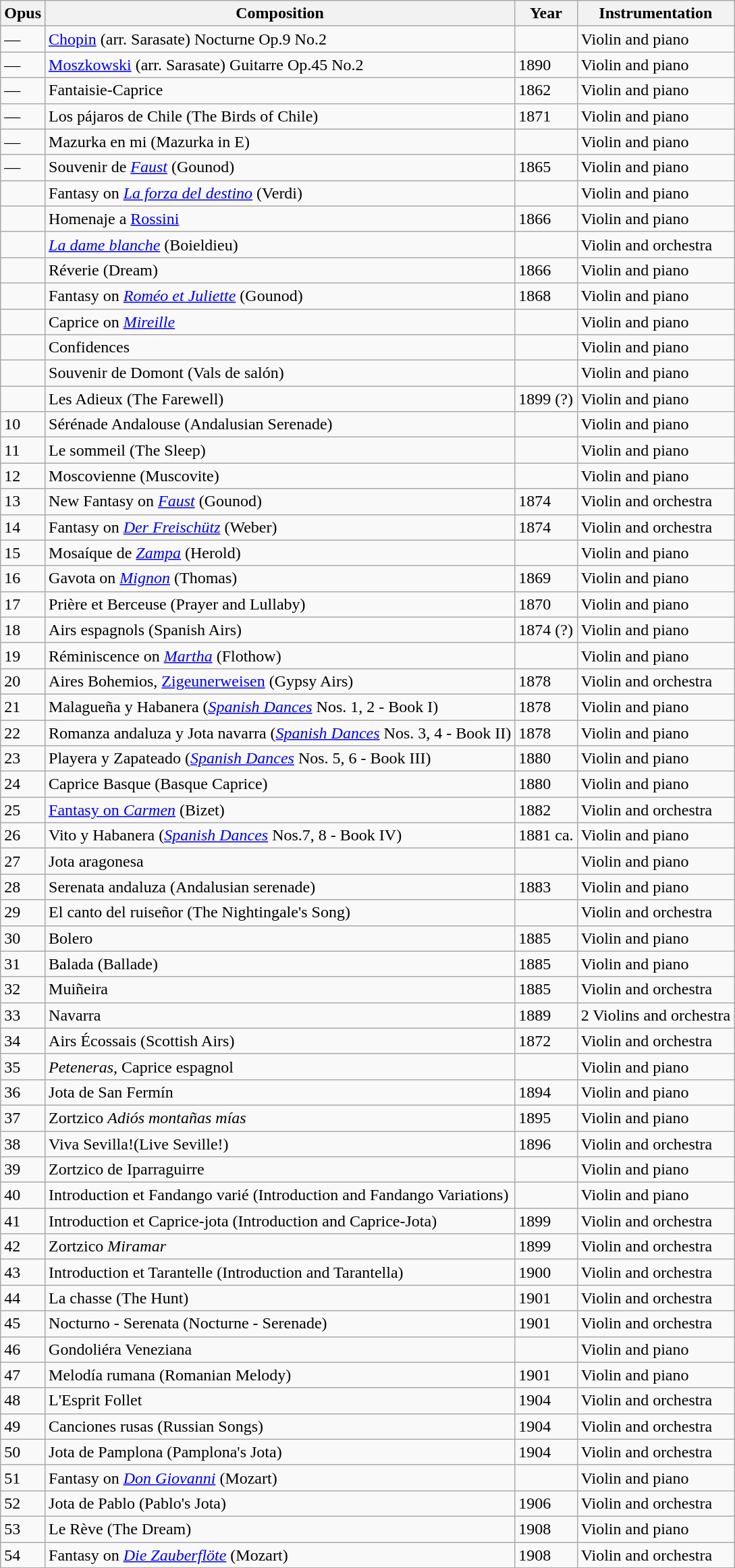<table class="wikitable sortable">
<tr>
<th>Opus</th>
<th>Composition</th>
<th>Year </th>
<th>Instrumentation</th>
</tr>
<tr>
<td>—</td>
<td><a href='#'>Chopin</a> (arr. Sarasate) Nocturne Op.9 No.2</td>
<td></td>
<td>Violin and piano</td>
</tr>
<tr>
<td>—</td>
<td><a href='#'>Moszkowski</a> (arr. Sarasate) Guitarre Op.45 No.2</td>
<td>1890</td>
<td>Violin and piano</td>
</tr>
<tr>
<td>—</td>
<td>Fantaisie-Caprice</td>
<td>1862</td>
<td>Violin and piano</td>
</tr>
<tr>
<td>—</td>
<td>Los pájaros de Chile (The Birds of Chile)</td>
<td>1871</td>
<td>Violin and piano</td>
</tr>
<tr>
<td>—</td>
<td>Mazurka en mi (Mazurka in E)</td>
<td></td>
<td>Violin and piano</td>
</tr>
<tr>
<td>—</td>
<td>Souvenir de <em><a href='#'>Faust</a></em> (Gounod)</td>
<td>1865</td>
<td>Violin and piano</td>
</tr>
<tr>
<td></td>
<td>Fantasy on <em><a href='#'>La forza del destino</a></em> (Verdi)</td>
<td></td>
<td>Violin and piano</td>
</tr>
<tr>
<td></td>
<td>Homenaje a <a href='#'>Rossini</a></td>
<td>1866</td>
<td>Violin and piano</td>
</tr>
<tr>
<td></td>
<td><em><a href='#'>La dame blanche</a></em> (Boieldieu)</td>
<td></td>
<td>Violin and orchestra</td>
</tr>
<tr>
<td></td>
<td>Réverie (Dream)</td>
<td>1866</td>
<td>Violin and piano</td>
</tr>
<tr>
<td></td>
<td>Fantasy on <em><a href='#'>Roméo et Juliette</a></em> (Gounod)</td>
<td>1868</td>
<td>Violin and piano</td>
</tr>
<tr>
<td></td>
<td>Caprice on <em><a href='#'>Mireille</a></em></td>
<td></td>
<td>Violin and piano</td>
</tr>
<tr>
<td></td>
<td>Confidences</td>
<td></td>
<td>Violin and piano</td>
</tr>
<tr>
<td></td>
<td>Souvenir de Domont (Vals de salón)</td>
<td></td>
<td>Violin and piano</td>
</tr>
<tr>
<td></td>
<td>Les Adieux (The Farewell)</td>
<td>1899 (?)</td>
<td>Violin and piano</td>
</tr>
<tr>
<td>10</td>
<td>Sérénade Andalouse (Andalusian Serenade)</td>
<td></td>
<td>Violin and piano</td>
</tr>
<tr>
<td>11</td>
<td>Le sommeil (The Sleep)</td>
<td></td>
<td>Violin and piano</td>
</tr>
<tr>
<td>12</td>
<td>Moscovienne (Muscovite)</td>
<td></td>
<td>Violin and piano</td>
</tr>
<tr>
<td>13</td>
<td>New Fantasy on <em><a href='#'>Faust</a></em> (Gounod)</td>
<td>1874</td>
<td>Violin and orchestra</td>
</tr>
<tr>
<td>14</td>
<td>Fantasy on <em><a href='#'>Der Freischütz</a></em> (Weber)</td>
<td>1874</td>
<td>Violin and orchestra</td>
</tr>
<tr>
<td>15</td>
<td>Mosaíque de <em><a href='#'>Zampa</a></em> (Herold)</td>
<td></td>
<td>Violin and piano</td>
</tr>
<tr>
<td>16</td>
<td>Gavota on <em><a href='#'>Mignon</a></em> (Thomas)</td>
<td>1869</td>
<td>Violin and piano</td>
</tr>
<tr>
<td>17</td>
<td>Prière et Berceuse (Prayer and Lullaby)</td>
<td>1870</td>
<td>Violin and piano</td>
</tr>
<tr>
<td>18</td>
<td>Airs espagnols (Spanish Airs)</td>
<td>1874 (?)</td>
<td>Violin and piano</td>
</tr>
<tr>
<td>19</td>
<td>Réminiscence on <em><a href='#'>Martha</a></em> (Flothow)</td>
<td></td>
<td>Violin and piano</td>
</tr>
<tr>
<td>20</td>
<td>Aires Bohemios, <a href='#'>Zigeunerweisen</a> (Gypsy Airs)</td>
<td>1878</td>
<td>Violin and orchestra</td>
</tr>
<tr>
<td>21</td>
<td>Malagueña y Habanera (<em><a href='#'>Spanish Dances</a></em> Nos. 1, 2 - Book I)</td>
<td>1878</td>
<td>Violin and piano</td>
</tr>
<tr>
<td>22</td>
<td>Romanza andaluza y Jota navarra (<em><a href='#'>Spanish Dances</a></em> Nos. 3, 4 - Book II)</td>
<td>1878</td>
<td>Violin and piano</td>
</tr>
<tr>
<td>23</td>
<td>Playera y Zapateado (<em><a href='#'>Spanish Dances</a></em> Nos. 5, 6 - Book III)</td>
<td>1880</td>
<td>Violin and piano</td>
</tr>
<tr>
<td>24</td>
<td>Caprice Basque (Basque Caprice)</td>
<td>1880</td>
<td>Violin and piano</td>
</tr>
<tr>
<td>25</td>
<td><a href='#'>Fantasy on <em>Carmen</em></a> (Bizet)</td>
<td>1882</td>
<td>Violin and orchestra</td>
</tr>
<tr>
<td>26</td>
<td>Vito y Habanera (<em><a href='#'>Spanish Dances</a></em> Nos.7, 8 - Book IV)</td>
<td>1881 ca.</td>
<td>Violin and piano</td>
</tr>
<tr>
<td>27</td>
<td>Jota aragonesa</td>
<td></td>
<td>Violin and piano</td>
</tr>
<tr>
<td>28</td>
<td>Serenata andaluza (Andalusian serenade)</td>
<td>1883</td>
<td>Violin and piano</td>
</tr>
<tr>
<td>29</td>
<td>El canto del ruiseñor (The Nightingale's Song)</td>
<td></td>
<td>Violin and orchestra</td>
</tr>
<tr>
<td>30</td>
<td>Bolero</td>
<td>1885</td>
<td>Violin and piano</td>
</tr>
<tr>
<td>31</td>
<td>Balada (Ballade)</td>
<td>1885</td>
<td>Violin and piano</td>
</tr>
<tr>
<td>32</td>
<td>Muiñeira</td>
<td>1885</td>
<td>Violin and orchestra</td>
</tr>
<tr>
<td>33</td>
<td>Navarra</td>
<td>1889</td>
<td>2 Violins and orchestra</td>
</tr>
<tr>
<td>34</td>
<td>Airs Écossais (Scottish Airs)</td>
<td>1872</td>
<td>Violin and orchestra</td>
</tr>
<tr>
<td>35</td>
<td><em>Peteneras</em>, Caprice espagnol</td>
<td></td>
<td>Violin and piano</td>
</tr>
<tr>
<td>36</td>
<td>Jota de San Fermín</td>
<td>1894</td>
<td>Violin and piano</td>
</tr>
<tr>
<td>37</td>
<td>Zortzico <em>Adiós montañas mías</em></td>
<td>1895</td>
<td>Violin and piano</td>
</tr>
<tr>
<td>38</td>
<td>Viva Sevilla!(Live Seville!)</td>
<td>1896</td>
<td>Violin and orchestra</td>
</tr>
<tr>
<td>39</td>
<td>Zortzico de Iparraguirre</td>
<td></td>
<td>Violin and piano</td>
</tr>
<tr>
<td>40</td>
<td>Introduction et Fandango varié (Introduction and Fandango Variations)</td>
<td></td>
<td>Violin and piano</td>
</tr>
<tr>
<td>41</td>
<td>Introduction et Caprice-jota (Introduction and Caprice-Jota)</td>
<td>1899</td>
<td>Violin and orchestra</td>
</tr>
<tr>
<td>42</td>
<td>Zortzico <em>Miramar</em></td>
<td>1899</td>
<td>Violin and orchestra</td>
</tr>
<tr>
<td>43</td>
<td>Introduction et Tarantelle (Introduction and Tarantella)</td>
<td>1900</td>
<td>Violin and orchestra</td>
</tr>
<tr>
<td>44</td>
<td>La chasse (The Hunt)</td>
<td>1901</td>
<td>Violin and orchestra</td>
</tr>
<tr>
<td>45</td>
<td>Nocturno - Serenata (Nocturne - Serenade)</td>
<td>1901</td>
<td>Violin and orchestra</td>
</tr>
<tr>
<td>46</td>
<td>Gondoliéra Veneziana</td>
<td></td>
<td>Violin and piano</td>
</tr>
<tr>
<td>47</td>
<td>Melodía rumana (Romanian Melody)</td>
<td>1901</td>
<td>Violin and piano</td>
</tr>
<tr>
<td>48</td>
<td>L'Esprit Follet</td>
<td>1904</td>
<td>Violin and orchestra</td>
</tr>
<tr>
<td>49</td>
<td>Canciones rusas (Russian Songs)</td>
<td>1904</td>
<td>Violin and orchestra</td>
</tr>
<tr>
<td>50</td>
<td>Jota de Pamplona (Pamplona's Jota)</td>
<td>1904</td>
<td>Violin and orchestra</td>
</tr>
<tr>
<td>51</td>
<td>Fantasy on <em><a href='#'>Don Giovanni</a></em> (Mozart)</td>
<td></td>
<td>Violin and piano</td>
</tr>
<tr>
<td>52</td>
<td>Jota de Pablo (Pablo's Jota)</td>
<td>1906</td>
<td>Violin and orchestra</td>
</tr>
<tr>
<td>53</td>
<td>Le Rève (The Dream)</td>
<td>1908</td>
<td>Violin and piano</td>
</tr>
<tr>
<td>54</td>
<td>Fantasy on <em><a href='#'>Die Zauberflöte</a></em> (Mozart)</td>
<td>1908</td>
<td>Violin and orchestra</td>
</tr>
</table>
